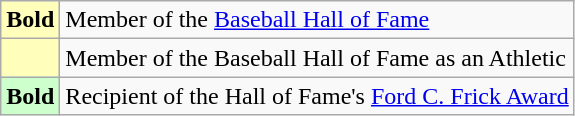<table class="wikitable">
<tr>
<th scope="row" style="background:#ffb;"><strong>Bold</strong></th>
<td>Member of the <a href='#'>Baseball Hall of Fame</a></td>
</tr>
<tr>
<th scope="row" style="background:#ffb;"></th>
<td>Member of the Baseball Hall of Fame as an Athletic</td>
</tr>
<tr>
<th scope="row" style="background:#cfc;"><strong>Bold</strong></th>
<td>Recipient of the Hall of Fame's <a href='#'>Ford C. Frick Award</a></td>
</tr>
</table>
